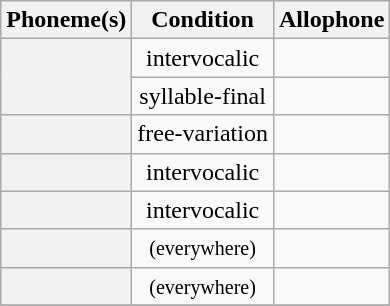<table class="wikitable" style="text-align:center">
<tr>
<th>Phoneme(s)</th>
<th>Condition</th>
<th>Allophone</th>
</tr>
<tr>
<th rowspan="2"></th>
<td>intervocalic</td>
<td></td>
</tr>
<tr>
<td>syllable-final</td>
<td></td>
</tr>
<tr>
<th></th>
<td>free-variation</td>
<td></td>
</tr>
<tr>
<th></th>
<td>intervocalic</td>
<td></td>
</tr>
<tr>
<th></th>
<td>intervocalic</td>
<td></td>
</tr>
<tr>
<th></th>
<td><small>(everywhere)</small></td>
<td></td>
</tr>
<tr>
<th></th>
<td><small>(everywhere)</small></td>
<td></td>
</tr>
<tr>
</tr>
</table>
